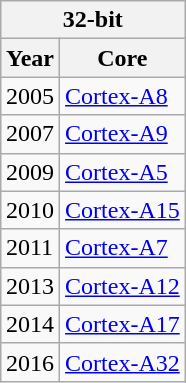<table class="wikitable" border="1" style="float:right; margin-left:9px;">
<tr>
<th colspan=2>32-bit</th>
</tr>
<tr>
<th>Year</th>
<th>Core</th>
</tr>
<tr>
<td>2005</td>
<td><a href='#'>Cortex-A8</a></td>
</tr>
<tr>
<td>2007</td>
<td><a href='#'>Cortex-A9</a></td>
</tr>
<tr>
<td>2009</td>
<td><a href='#'>Cortex-A5</a></td>
</tr>
<tr>
<td>2010</td>
<td><a href='#'>Cortex-A15</a></td>
</tr>
<tr>
<td>2011</td>
<td><a href='#'>Cortex-A7</a></td>
</tr>
<tr>
<td>2013</td>
<td><a href='#'>Cortex-A12</a></td>
</tr>
<tr>
<td>2014</td>
<td><a href='#'>Cortex-A17</a></td>
</tr>
<tr>
<td>2016</td>
<td><a href='#'>Cortex-A32</a></td>
</tr>
</table>
